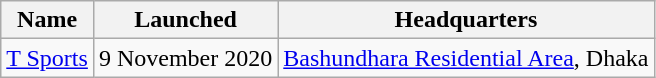<table class="sortable plainrowheaders wikitable">
<tr>
<th>Name</th>
<th>Launched</th>
<th>Headquarters</th>
</tr>
<tr>
<td><a href='#'>T Sports</a></td>
<td>9 November 2020</td>
<td><a href='#'>Bashundhara Residential Area</a>, Dhaka</td>
</tr>
</table>
